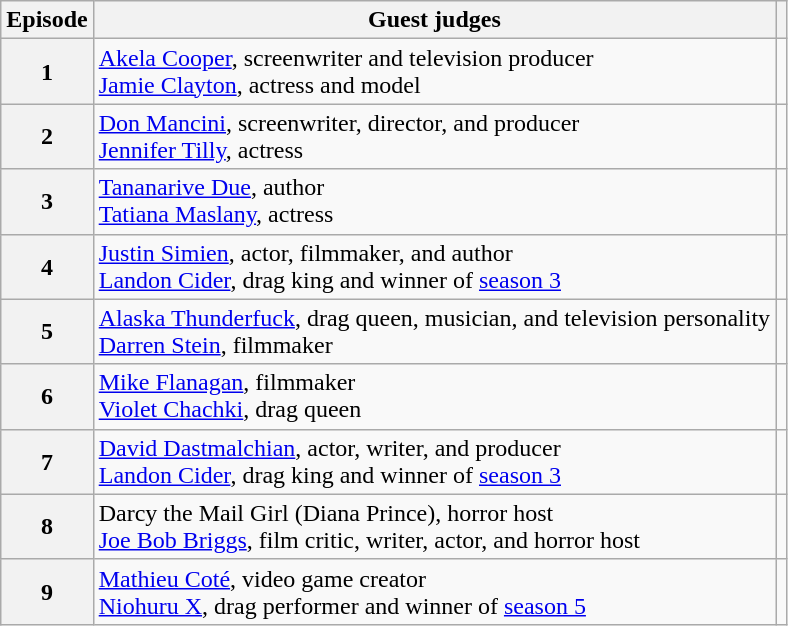<table class="wikitable">
<tr>
<th>Episode</th>
<th>Guest judges</th>
<th></th>
</tr>
<tr>
<th>1</th>
<td><a href='#'>Akela Cooper</a>, screenwriter and television producer<br><a href='#'>Jamie Clayton</a>, actress and model</td>
<td></td>
</tr>
<tr>
<th>2</th>
<td><a href='#'>Don Mancini</a>, screenwriter, director, and producer<br><a href='#'>Jennifer Tilly</a>, actress</td>
<td></td>
</tr>
<tr>
<th>3</th>
<td><a href='#'>Tananarive Due</a>, author<br><a href='#'>Tatiana Maslany</a>, actress</td>
<td></td>
</tr>
<tr>
<th>4</th>
<td><a href='#'>Justin Simien</a>, actor, filmmaker, and author<br><a href='#'>Landon Cider</a>, drag king and winner of <a href='#'>season 3</a></td>
<td></td>
</tr>
<tr>
<th>5</th>
<td><a href='#'>Alaska Thunderfuck</a>, drag queen, musician, and television personality<br><a href='#'>Darren Stein</a>, filmmaker</td>
<td></td>
</tr>
<tr>
<th>6</th>
<td><a href='#'>Mike Flanagan</a>, filmmaker<br><a href='#'>Violet Chachki</a>, drag queen</td>
<td></td>
</tr>
<tr>
<th>7</th>
<td><a href='#'>David Dastmalchian</a>, actor, writer, and producer<br><a href='#'>Landon Cider</a>, drag king and winner of <a href='#'>season 3</a></td>
<td></td>
</tr>
<tr>
<th>8</th>
<td>Darcy the Mail Girl (Diana Prince), horror host<br><a href='#'>Joe Bob Briggs</a>, film critic, writer, actor, and horror host</td>
<td></td>
</tr>
<tr>
<th>9</th>
<td><a href='#'>Mathieu Coté</a>, video game creator<br><a href='#'>Niohuru X</a>, drag performer and winner of <a href='#'>season 5</a></td>
<td></td>
</tr>
</table>
